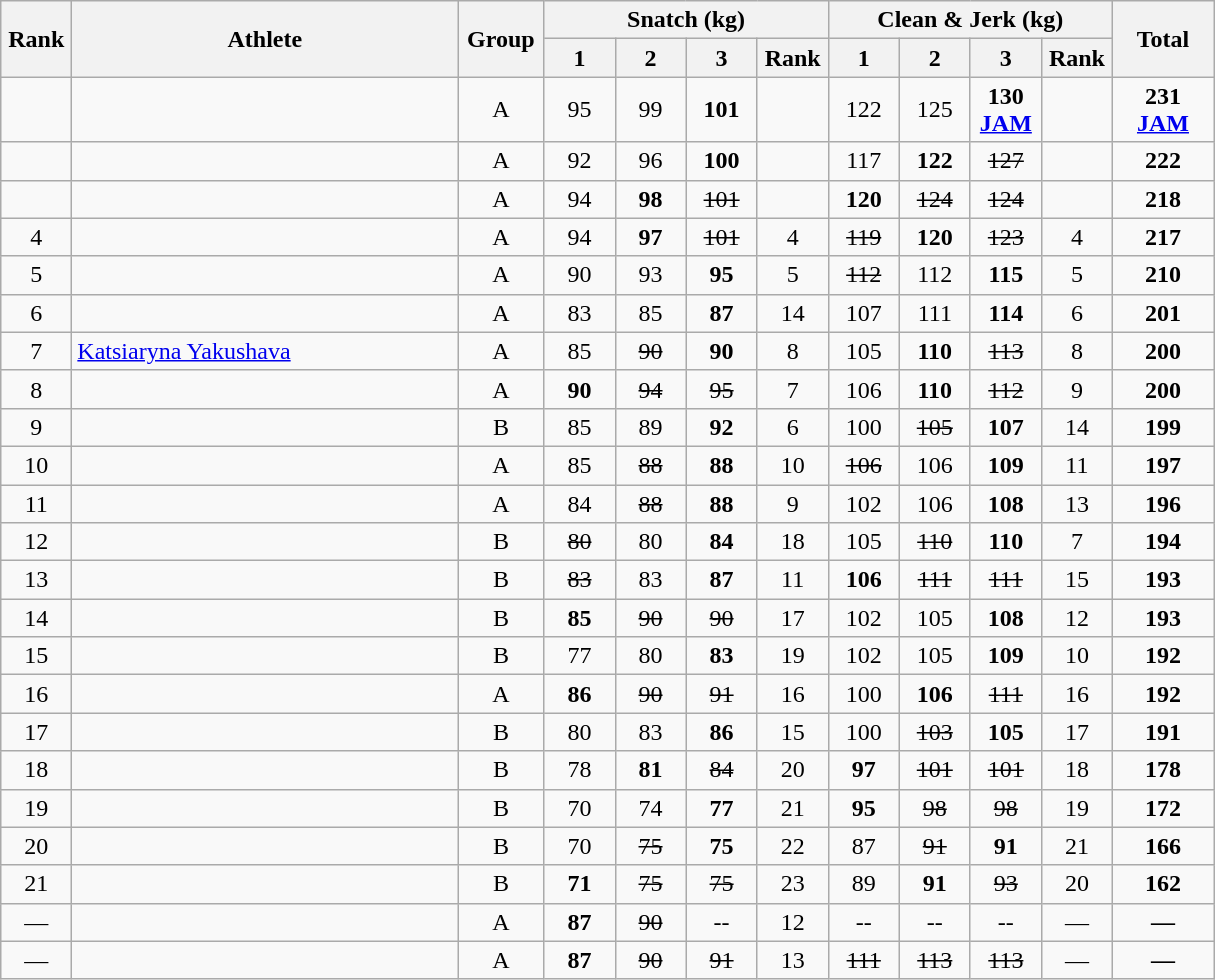<table class = "wikitable" style="text-align:center;">
<tr>
<th rowspan=2 width=40>Rank</th>
<th rowspan=2 width=250>Athlete</th>
<th rowspan=2 width=50>Group</th>
<th colspan=4>Snatch (kg)</th>
<th colspan=4>Clean & Jerk (kg)</th>
<th rowspan=2 width=60>Total</th>
</tr>
<tr>
<th width=40>1</th>
<th width=40>2</th>
<th width=40>3</th>
<th width=40>Rank</th>
<th width=40>1</th>
<th width=40>2</th>
<th width=40>3</th>
<th width=40>Rank</th>
</tr>
<tr>
<td></td>
<td align=left></td>
<td>A</td>
<td>95</td>
<td>99</td>
<td><strong>101</strong></td>
<td></td>
<td>122</td>
<td>125</td>
<td><strong>130 <a href='#'>JAM</a> </strong></td>
<td></td>
<td><strong>231 <a href='#'>JAM</a> </strong></td>
</tr>
<tr>
<td></td>
<td align=left></td>
<td>A</td>
<td>92</td>
<td>96</td>
<td><strong>100</strong></td>
<td></td>
<td>117</td>
<td><strong>122</strong></td>
<td><s>127</s></td>
<td></td>
<td><strong>222</strong></td>
</tr>
<tr>
<td></td>
<td align=left></td>
<td>A</td>
<td>94</td>
<td><strong>98</strong></td>
<td><s>101</s></td>
<td></td>
<td><strong>120</strong></td>
<td><s>124</s></td>
<td><s>124</s></td>
<td></td>
<td><strong>218</strong></td>
</tr>
<tr>
<td>4</td>
<td align=left></td>
<td>A</td>
<td>94</td>
<td><strong>97</strong></td>
<td><s>101</s></td>
<td>4</td>
<td><s>119</s></td>
<td><strong>120</strong></td>
<td><s>123</s></td>
<td>4</td>
<td><strong>217</strong></td>
</tr>
<tr>
<td>5</td>
<td align=left></td>
<td>A</td>
<td>90</td>
<td>93</td>
<td><strong>95</strong></td>
<td>5</td>
<td><s>112</s></td>
<td>112</td>
<td><strong>115</strong></td>
<td>5</td>
<td><strong>210</strong></td>
</tr>
<tr>
<td>6</td>
<td align=left></td>
<td>A</td>
<td>83</td>
<td>85</td>
<td><strong>87</strong></td>
<td>14</td>
<td>107</td>
<td>111</td>
<td><strong>114</strong></td>
<td>6</td>
<td><strong>201</strong></td>
</tr>
<tr>
<td>7</td>
<td align=left> <a href='#'>Katsiaryna Yakushava</a> </td>
<td>A</td>
<td>85</td>
<td><s>90</s></td>
<td><strong>90</strong></td>
<td>8</td>
<td>105</td>
<td><strong>110</strong></td>
<td><s>113</s></td>
<td>8</td>
<td><strong>200</strong></td>
</tr>
<tr>
<td>8</td>
<td align=left></td>
<td>A</td>
<td><strong>90</strong></td>
<td><s>94</s></td>
<td><s>95</s></td>
<td>7</td>
<td>106</td>
<td><strong>110</strong></td>
<td><s>112</s></td>
<td>9</td>
<td><strong>200</strong></td>
</tr>
<tr>
<td>9</td>
<td align=left></td>
<td>B</td>
<td>85</td>
<td>89</td>
<td><strong>92</strong></td>
<td>6</td>
<td>100</td>
<td><s>105</s></td>
<td><strong>107</strong></td>
<td>14</td>
<td><strong>199</strong></td>
</tr>
<tr>
<td>10</td>
<td align=left></td>
<td>A</td>
<td>85</td>
<td><s>88</s></td>
<td><strong>88</strong></td>
<td>10</td>
<td><s>106</s></td>
<td>106</td>
<td><strong>109</strong></td>
<td>11</td>
<td><strong>197</strong></td>
</tr>
<tr>
<td>11</td>
<td align=left></td>
<td>A</td>
<td>84</td>
<td><s>88</s></td>
<td><strong>88</strong></td>
<td>9</td>
<td>102</td>
<td>106</td>
<td><strong>108</strong></td>
<td>13</td>
<td><strong>196</strong></td>
</tr>
<tr>
<td>12</td>
<td align=left></td>
<td>B</td>
<td><s>80</s></td>
<td>80</td>
<td><strong>84</strong></td>
<td>18</td>
<td>105</td>
<td><s>110</s></td>
<td><strong>110</strong></td>
<td>7</td>
<td><strong>194</strong></td>
</tr>
<tr>
<td>13</td>
<td align=left></td>
<td>B</td>
<td><s>83</s></td>
<td>83</td>
<td><strong>87</strong></td>
<td>11</td>
<td><strong>106</strong></td>
<td><s>111</s></td>
<td><s>111</s></td>
<td>15</td>
<td><strong>193</strong></td>
</tr>
<tr>
<td>14</td>
<td align=left></td>
<td>B</td>
<td><strong>85</strong></td>
<td><s>90</s></td>
<td><s>90</s></td>
<td>17</td>
<td>102</td>
<td>105</td>
<td><strong>108</strong></td>
<td>12</td>
<td><strong>193</strong></td>
</tr>
<tr>
<td>15</td>
<td align=left></td>
<td>B</td>
<td>77</td>
<td>80</td>
<td><strong>83</strong></td>
<td>19</td>
<td>102</td>
<td>105</td>
<td><strong>109</strong></td>
<td>10</td>
<td><strong>192</strong></td>
</tr>
<tr>
<td>16</td>
<td align=left></td>
<td>A</td>
<td><strong>86</strong></td>
<td><s>90</s></td>
<td><s>91</s></td>
<td>16</td>
<td>100</td>
<td><strong>106</strong></td>
<td><s>111</s></td>
<td>16</td>
<td><strong>192</strong></td>
</tr>
<tr>
<td>17</td>
<td align=left></td>
<td>B</td>
<td>80</td>
<td>83</td>
<td><strong>86</strong></td>
<td>15</td>
<td>100</td>
<td><s>103</s></td>
<td><strong>105</strong></td>
<td>17</td>
<td><strong>191</strong></td>
</tr>
<tr>
<td>18</td>
<td align=left></td>
<td>B</td>
<td>78</td>
<td><strong>81</strong></td>
<td><s>84</s></td>
<td>20</td>
<td><strong>97</strong></td>
<td><s>101</s></td>
<td><s>101</s></td>
<td>18</td>
<td><strong>178</strong></td>
</tr>
<tr>
<td>19</td>
<td align=left></td>
<td>B</td>
<td>70</td>
<td>74</td>
<td><strong>77</strong></td>
<td>21</td>
<td><strong>95</strong></td>
<td><s>98</s></td>
<td><s>98</s></td>
<td>19</td>
<td><strong>172</strong></td>
</tr>
<tr>
<td>20</td>
<td align=left></td>
<td>B</td>
<td>70</td>
<td><s>75</s></td>
<td><strong>75</strong></td>
<td>22</td>
<td>87</td>
<td><s>91</s></td>
<td><strong>91</strong></td>
<td>21</td>
<td><strong>166</strong></td>
</tr>
<tr>
<td>21</td>
<td align=left></td>
<td>B</td>
<td><strong>71</strong></td>
<td><s>75</s></td>
<td><s>75</s></td>
<td>23</td>
<td>89</td>
<td><strong>91</strong></td>
<td><s>93</s></td>
<td>20</td>
<td><strong>162</strong></td>
</tr>
<tr>
<td>—</td>
<td align=left></td>
<td>A</td>
<td><strong>87</strong></td>
<td><s>90</s></td>
<td>--</td>
<td>12</td>
<td>--</td>
<td>--</td>
<td>--</td>
<td>—</td>
<td><strong>—</strong></td>
</tr>
<tr>
<td>—</td>
<td align=left></td>
<td>A</td>
<td><strong>87</strong></td>
<td><s>90</s></td>
<td><s>91</s></td>
<td>13</td>
<td><s>111</s></td>
<td><s>113</s></td>
<td><s>113</s></td>
<td>—</td>
<td><strong>—</strong></td>
</tr>
</table>
